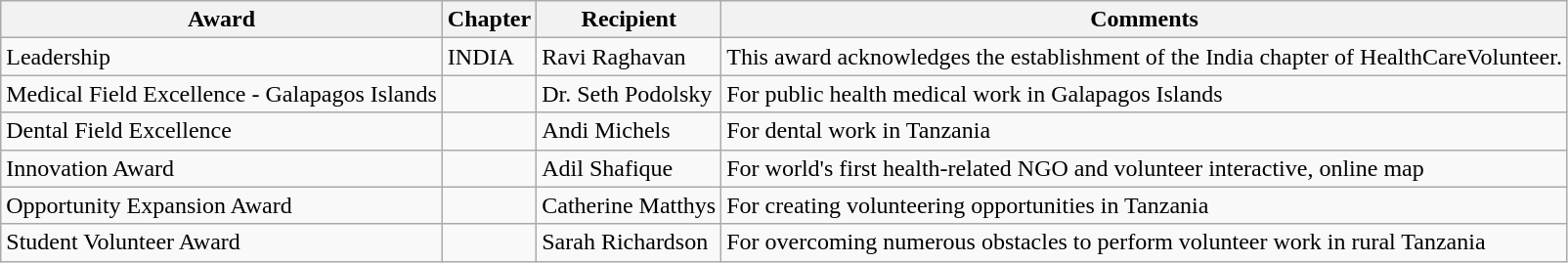<table class="wikitable">
<tr>
<th>Award</th>
<th>Chapter</th>
<th>Recipient</th>
<th>Comments</th>
</tr>
<tr>
<td>Leadership</td>
<td>INDIA</td>
<td>Ravi Raghavan</td>
<td>This award acknowledges the establishment of the India chapter of HealthCareVolunteer.</td>
</tr>
<tr>
<td>Medical Field Excellence - Galapagos Islands</td>
<td></td>
<td>Dr. Seth Podolsky</td>
<td>For public health medical work in Galapagos Islands</td>
</tr>
<tr>
<td>Dental Field Excellence</td>
<td></td>
<td>Andi Michels</td>
<td>For dental work in Tanzania</td>
</tr>
<tr>
<td>Innovation Award</td>
<td></td>
<td>Adil Shafique</td>
<td>For world's first health-related NGO and volunteer interactive, online map</td>
</tr>
<tr>
<td>Opportunity Expansion Award</td>
<td></td>
<td>Catherine Matthys</td>
<td>For creating volunteering opportunities in Tanzania</td>
</tr>
<tr>
<td>Student Volunteer Award</td>
<td></td>
<td>Sarah Richardson</td>
<td>For overcoming numerous obstacles to perform volunteer work in rural Tanzania</td>
</tr>
</table>
